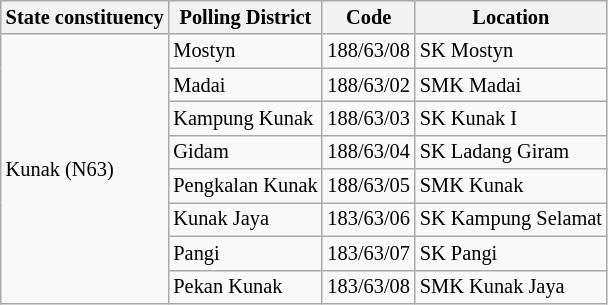<table class="wikitable sortable mw-collapsible" style="white-space:nowrap;font-size:85%">
<tr>
<th>State constituency</th>
<th>Polling District</th>
<th>Code</th>
<th>Location</th>
</tr>
<tr>
<td rowspan="8">Kunak (N63)</td>
<td>Mostyn</td>
<td>188/63/08</td>
<td>SK Mostyn</td>
</tr>
<tr>
<td>Madai</td>
<td>188/63/02</td>
<td>SMK Madai</td>
</tr>
<tr>
<td>Kampung Kunak</td>
<td>188/63/03</td>
<td>SK Kunak I</td>
</tr>
<tr>
<td>Gidam</td>
<td>188/63/04</td>
<td>SK Ladang Giram</td>
</tr>
<tr>
<td>Pengkalan Kunak</td>
<td>188/63/05</td>
<td>SMK Kunak</td>
</tr>
<tr>
<td>Kunak Jaya</td>
<td>183/63/06</td>
<td>SK Kampung Selamat</td>
</tr>
<tr>
<td>Pangi</td>
<td>183/63/07</td>
<td>SK Pangi</td>
</tr>
<tr>
<td>Pekan Kunak</td>
<td>183/63/08</td>
<td>SMK Kunak Jaya</td>
</tr>
</table>
